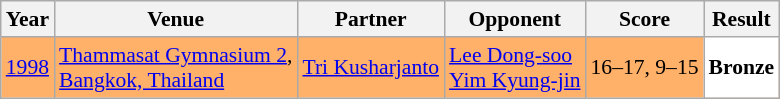<table class="sortable wikitable" style="font-size: 90%;">
<tr>
<th>Year</th>
<th>Venue</th>
<th>Partner</th>
<th>Opponent</th>
<th>Score</th>
<th>Result</th>
</tr>
<tr style="background:#FFB069">
<td align="center"><a href='#'>1998</a></td>
<td align="left"><a href='#'>Thammasat Gymnasium 2</a>,<br><a href='#'>Bangkok, Thailand</a></td>
<td align="left"> <a href='#'>Tri Kusharjanto</a></td>
<td align="left"> <a href='#'>Lee Dong-soo</a> <br>  <a href='#'>Yim Kyung-jin</a></td>
<td align="left">16–17, 9–15</td>
<td style="text-align:left; background:white"> <strong>Bronze</strong></td>
</tr>
</table>
